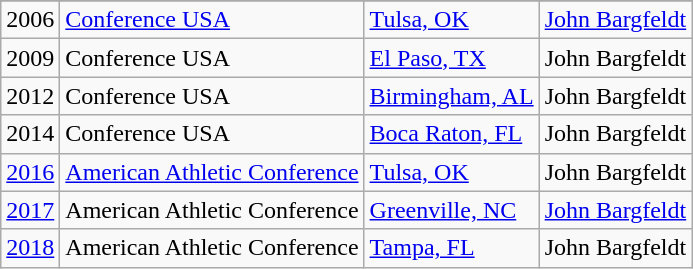<table class="wikitable">
<tr>
</tr>
<tr>
<td>2006</td>
<td><a href='#'>Conference USA</a></td>
<td><a href='#'>Tulsa, OK</a></td>
<td><a href='#'>John Bargfeldt</a></td>
</tr>
<tr>
<td>2009</td>
<td>Conference USA</td>
<td><a href='#'>El Paso, TX</a></td>
<td>John Bargfeldt</td>
</tr>
<tr>
<td>2012</td>
<td>Conference USA</td>
<td><a href='#'>Birmingham, AL</a></td>
<td>John Bargfeldt</td>
</tr>
<tr>
<td>2014</td>
<td>Conference USA</td>
<td><a href='#'>Boca Raton, FL</a></td>
<td>John Bargfeldt</td>
</tr>
<tr>
<td><a href='#'>2016</a></td>
<td><a href='#'>American Athletic Conference</a></td>
<td><a href='#'>Tulsa, OK</a></td>
<td>John Bargfeldt</td>
</tr>
<tr>
<td><a href='#'>2017</a></td>
<td>American Athletic Conference</td>
<td><a href='#'>Greenville, NC</a></td>
<td><a href='#'>John Bargfeldt</a></td>
</tr>
<tr>
<td><a href='#'>2018</a></td>
<td>American Athletic Conference</td>
<td><a href='#'>Tampa, FL</a></td>
<td>John Bargfeldt</td>
</tr>
</table>
